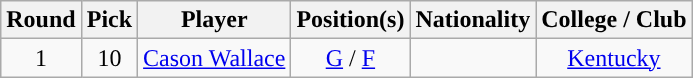<table class="wikitable sortable sortable">
<tr>
<th>Round</th>
<th>Pick</th>
<th>Player</th>
<th>Position(s)</th>
<th>Nationality</th>
<th>College / Club</th>
</tr>
<tr style="text-align:center">
<td>1</td>
<td>10</td>
<td><a href='#'>Cason Wallace</a></td>
<td><a href='#'>G</a> / <a href='#'>F</a></td>
<td></td>
<td><a href='#'>Kentucky</a></td>
</tr>
</table>
